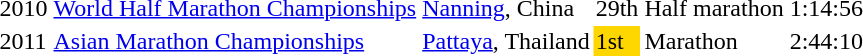<table>
<tr>
<td>2010</td>
<td><a href='#'>World Half Marathon Championships</a></td>
<td><a href='#'>Nanning</a>, China</td>
<td>29th</td>
<td>Half marathon</td>
<td>1:14:56</td>
</tr>
<tr>
<td>2011</td>
<td><a href='#'>Asian Marathon Championships</a></td>
<td><a href='#'>Pattaya</a>, Thailand</td>
<td bgcolor=gold>1st</td>
<td>Marathon</td>
<td>2:44:10</td>
</tr>
</table>
